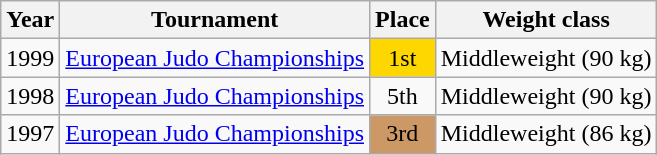<table class=wikitable>
<tr>
<th>Year</th>
<th>Tournament</th>
<th>Place</th>
<th>Weight class</th>
</tr>
<tr>
<td>1999</td>
<td><a href='#'>European Judo Championships</a></td>
<td bgcolor="gold" align="center">1st</td>
<td>Middleweight (90 kg)</td>
</tr>
<tr>
<td>1998</td>
<td><a href='#'>European Judo Championships</a></td>
<td align="center">5th</td>
<td>Middleweight (90 kg)</td>
</tr>
<tr>
<td>1997</td>
<td><a href='#'>European Judo Championships</a></td>
<td bgcolor="cc9966" align="center">3rd</td>
<td>Middleweight (86 kg)</td>
</tr>
</table>
